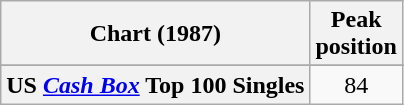<table class="wikitable sortable plainrowheaders" style="text-align:center">
<tr>
<th scope="col">Chart (1987)</th>
<th scope="col">Peak<br>position</th>
</tr>
<tr>
</tr>
<tr>
</tr>
<tr>
<th scope="row">US <em><a href='#'>Cash Box</a></em> Top 100 Singles</th>
<td>84</td>
</tr>
</table>
